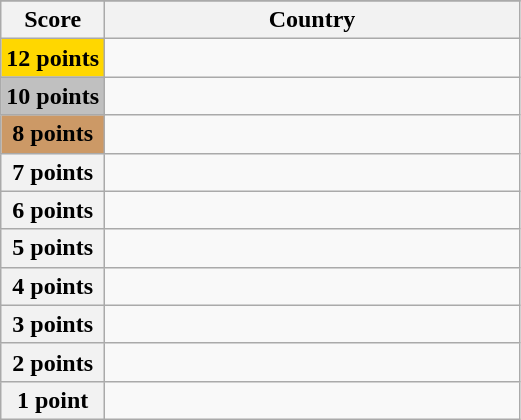<table class="wikitable">
<tr>
</tr>
<tr>
<th scope="col" width="20%">Score</th>
<th scope="col">Country</th>
</tr>
<tr>
<th scope="row" style="background:gold">12 points</th>
<td></td>
</tr>
<tr>
<th scope="row" style="background:silver">10 points</th>
<td></td>
</tr>
<tr>
<th scope="row" style="background:#CC9966">8 points</th>
<td></td>
</tr>
<tr>
<th scope="row">7 points</th>
<td></td>
</tr>
<tr>
<th scope="row">6 points</th>
<td></td>
</tr>
<tr>
<th scope="row">5 points</th>
<td></td>
</tr>
<tr>
<th scope="row">4 points</th>
<td></td>
</tr>
<tr>
<th scope="row">3 points</th>
<td></td>
</tr>
<tr>
<th scope="row">2 points</th>
<td></td>
</tr>
<tr>
<th scope="row">1 point</th>
<td></td>
</tr>
</table>
